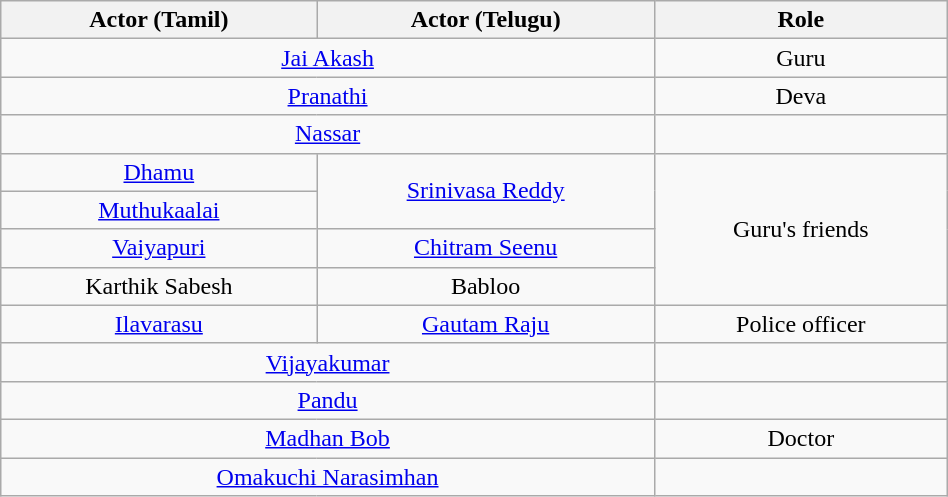<table class="wikitable" style="width:50%;">
<tr>
<th>Actor (Tamil)</th>
<th>Actor (Telugu)</th>
<th>Role</th>
</tr>
<tr>
<td colspan="2" style="text-align:center;"><a href='#'>Jai Akash</a></td>
<td style="text-align:center;">Guru</td>
</tr>
<tr>
<td colspan="2" style="text-align:center;"><a href='#'>Pranathi</a></td>
<td style="text-align:center;">Deva</td>
</tr>
<tr>
<td colspan="2" style="text-align:center;"><a href='#'>Nassar</a></td>
<td style="text-align:center;"></td>
</tr>
<tr>
<td style="text-align:center;"><a href='#'>Dhamu</a></td>
<td rowspan="2" style="text-align:center;"><a href='#'>Srinivasa Reddy</a></td>
<td rowspan="4" style="text-align:center;">Guru's friends</td>
</tr>
<tr>
<td style="text-align:center;"><a href='#'>Muthukaalai</a></td>
</tr>
<tr>
<td style="text-align:center;"><a href='#'>Vaiyapuri</a></td>
<td style="text-align:center;"><a href='#'>Chitram Seenu</a></td>
</tr>
<tr>
<td style="text-align:center;">Karthik  Sabesh</td>
<td style="text-align:center;">Babloo</td>
</tr>
<tr>
<td style="text-align:center;"><a href='#'>Ilavarasu</a></td>
<td style="text-align:center;"><a href='#'>Gautam Raju</a></td>
<td style="text-align:center;">Police officer</td>
</tr>
<tr>
<td colspan="2" style="text-align:center;"><a href='#'>Vijayakumar</a></td>
<td style="text-align:center;"></td>
</tr>
<tr>
<td colspan="2" style="text-align:center;"><a href='#'>Pandu</a></td>
<td style="text-align:center;"></td>
</tr>
<tr>
<td colspan="2" style="text-align:center;"><a href='#'>Madhan Bob</a></td>
<td style="text-align:center;">Doctor</td>
</tr>
<tr>
<td colspan="2" style="text-align:center;"><a href='#'>Omakuchi Narasimhan</a></td>
<td style="text-align:center;"></td>
</tr>
</table>
